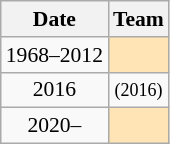<table class="wikitable" style="text-align:center; font-size:90%;">
<tr>
<th>Date</th>
<th>Team</th>
</tr>
<tr>
<td>1968–2012</td>
<td style="background:moccasin"></td>
</tr>
<tr>
<td>2016</td>
<td> <small>(2016)</small></td>
</tr>
<tr>
<td>2020–</td>
<td style="background:moccasin"></td>
</tr>
</table>
